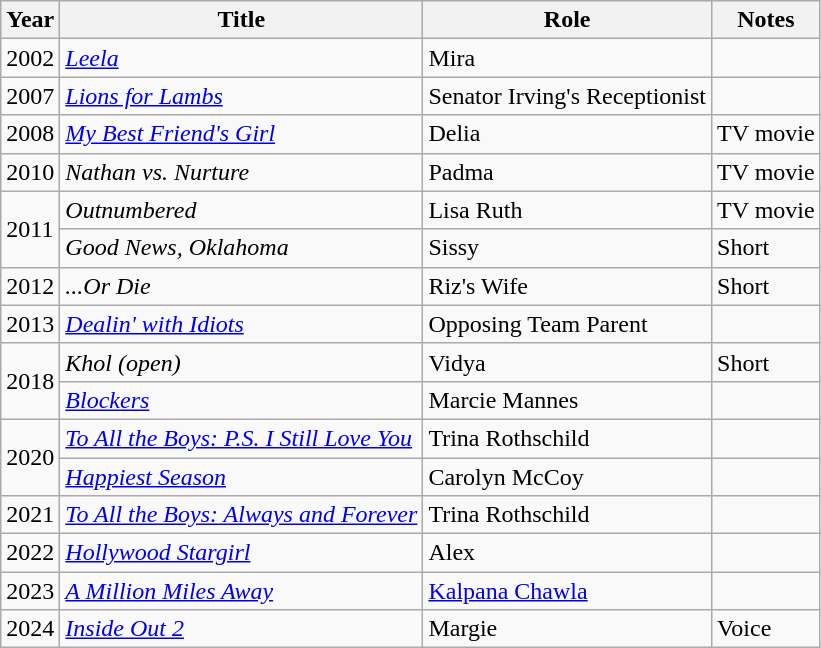<table class="wikitable sortable">
<tr>
<th>Year</th>
<th>Title</th>
<th>Role</th>
<th>Notes</th>
</tr>
<tr>
<td>2002</td>
<td><em><a href='#'>Leela</a></em></td>
<td>Mira</td>
<td></td>
</tr>
<tr>
<td>2007</td>
<td><em><a href='#'>Lions for Lambs</a></em></td>
<td>Senator Irving's Receptionist</td>
<td></td>
</tr>
<tr>
<td>2008</td>
<td><em><a href='#'>My Best Friend's Girl</a></em></td>
<td>Delia</td>
<td>TV movie</td>
</tr>
<tr>
<td>2010</td>
<td><em>Nathan vs. Nurture</em></td>
<td>Padma</td>
<td>TV movie</td>
</tr>
<tr>
<td rowspan="2">2011</td>
<td><em>Outnumbered</em></td>
<td>Lisa Ruth</td>
<td>TV movie</td>
</tr>
<tr>
<td><em>Good News, Oklahoma</em></td>
<td>Sissy</td>
<td>Short</td>
</tr>
<tr>
<td>2012</td>
<td><em>...Or Die</em></td>
<td>Riz's Wife</td>
<td>Short</td>
</tr>
<tr>
<td>2013</td>
<td><em><a href='#'>Dealin' with Idiots</a></em></td>
<td>Opposing Team Parent</td>
<td></td>
</tr>
<tr>
<td rowspan="2">2018</td>
<td><em>Khol (open)</em></td>
<td>Vidya</td>
<td>Short</td>
</tr>
<tr>
<td><em><a href='#'>Blockers</a></em></td>
<td>Marcie Mannes</td>
<td></td>
</tr>
<tr>
<td rowspan="2">2020</td>
<td><em><a href='#'>To All the Boys: P.S. I Still Love You</a></em></td>
<td>Trina Rothschild</td>
<td></td>
</tr>
<tr>
<td><em><a href='#'>Happiest Season</a></em></td>
<td>Carolyn McCoy</td>
<td></td>
</tr>
<tr>
<td>2021</td>
<td><em><a href='#'>To All the Boys: Always and Forever</a></em></td>
<td>Trina Rothschild</td>
<td></td>
</tr>
<tr>
<td>2022</td>
<td><em><a href='#'>Hollywood Stargirl</a></em></td>
<td>Alex</td>
<td></td>
</tr>
<tr>
<td>2023</td>
<td><em><a href='#'>A Million Miles Away</a></em></td>
<td><a href='#'>Kalpana Chawla</a></td>
<td></td>
</tr>
<tr>
<td>2024</td>
<td><em> <a href='#'>Inside Out 2</a>  </em></td>
<td>Margie</td>
<td>Voice</td>
</tr>
</table>
